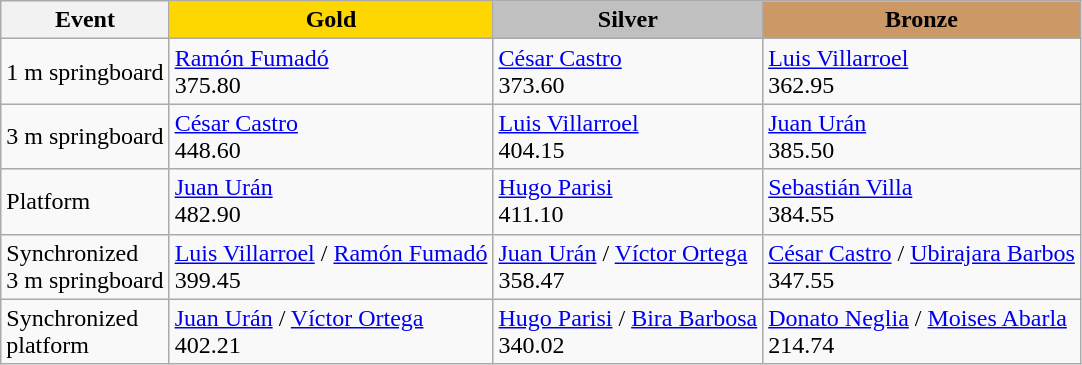<table class="wikitable">
<tr>
<th>Event</th>
<th style="background: gold">Gold</th>
<th style="background: silver">Silver</th>
<th style="background: #CC9966">Bronze</th>
</tr>
<tr>
<td>1 m springboard</td>
<td><a href='#'>Ramón Fumadó</a> <br>  375.80</td>
<td><a href='#'>César Castro</a> <br>  373.60</td>
<td><a href='#'>Luis Villarroel</a> <br>  362.95</td>
</tr>
<tr>
<td>3 m springboard</td>
<td><a href='#'>César Castro</a> <br>   448.60</td>
<td><a href='#'>Luis Villarroel</a> <br>  404.15</td>
<td><a href='#'>Juan Urán</a> <br>   385.50</td>
</tr>
<tr>
<td>Platform</td>
<td><a href='#'>Juan Urán</a> <br>  482.90</td>
<td><a href='#'>Hugo Parisi</a> <br>  411.10</td>
<td><a href='#'>Sebastián Villa</a> <br>  384.55</td>
</tr>
<tr>
<td>Synchronized <br> 3 m springboard</td>
<td><a href='#'>Luis Villarroel</a> / <a href='#'>Ramón Fumadó</a> <br>   399.45</td>
<td><a href='#'>Juan Urán</a> / <a href='#'>Víctor Ortega</a> <br>  358.47</td>
<td><a href='#'>César Castro</a> / <a href='#'>Ubirajara Barbos</a> <br>  347.55</td>
</tr>
<tr>
<td>Synchronized <br> platform</td>
<td><a href='#'>Juan Urán</a> / <a href='#'>Víctor Ortega</a> <br>  402.21</td>
<td><a href='#'>Hugo Parisi</a> / <a href='#'>Bira Barbosa</a> <br>  340.02</td>
<td><a href='#'>Donato Neglia</a> / <a href='#'>Moises Abarla</a> <br>  214.74</td>
</tr>
</table>
